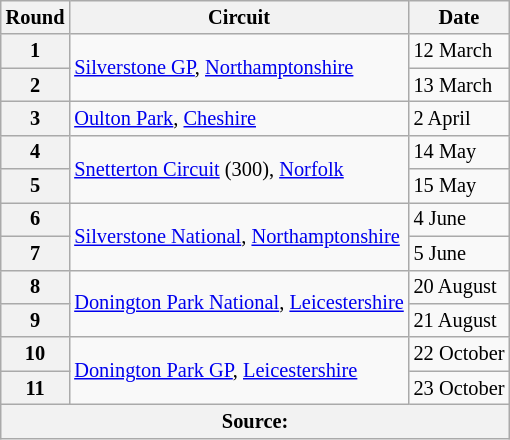<table class="wikitable" style="font-size: 85%;">
<tr>
<th>Round</th>
<th>Circuit</th>
<th>Date</th>
</tr>
<tr>
<th>1</th>
<td rowspan="2"><a href='#'>Silverstone GP</a>, <a href='#'>Northamptonshire</a></td>
<td>12 March</td>
</tr>
<tr>
<th>2</th>
<td>13 March</td>
</tr>
<tr>
<th>3</th>
<td><a href='#'>Oulton Park</a>, <a href='#'>Cheshire</a></td>
<td>2 April</td>
</tr>
<tr>
<th>4</th>
<td rowspan="2"><a href='#'>Snetterton Circuit</a> (300), <a href='#'>Norfolk</a></td>
<td>14 May</td>
</tr>
<tr>
<th>5</th>
<td>15 May</td>
</tr>
<tr>
<th>6</th>
<td rowspan="2"><a href='#'>Silverstone National</a>, <a href='#'>Northamptonshire</a></td>
<td>4 June</td>
</tr>
<tr>
<th>7</th>
<td>5 June</td>
</tr>
<tr>
<th>8</th>
<td rowspan="2"><a href='#'>Donington Park National</a>, <a href='#'>Leicestershire</a></td>
<td>20 August</td>
</tr>
<tr>
<th>9</th>
<td>21 August</td>
</tr>
<tr>
<th>10</th>
<td rowspan="2"><a href='#'>Donington Park GP</a>, <a href='#'>Leicestershire</a></td>
<td>22 October</td>
</tr>
<tr>
<th>11</th>
<td>23 October</td>
</tr>
<tr>
<th colspan="3">Source:</th>
</tr>
</table>
